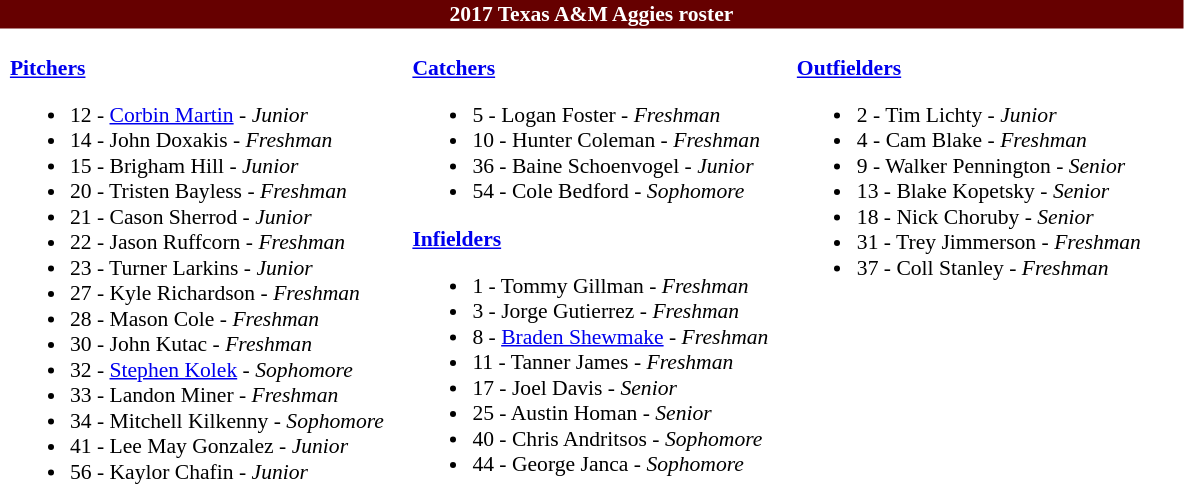<table class="toccolours" style="border-collapse:collapse; font-size:90%;">
<tr>
<td colspan="9" style="background-color: #600; color: #FFFFFF; text-align:center;"><strong>2017 Texas A&M Aggies roster</strong></td>
</tr>
<tr>
</tr>
<tr>
<td width="03"> </td>
<td valign="top"><br><strong><a href='#'>Pitchers</a></strong><ul><li>12 - <a href='#'>Corbin Martin</a> - <em>Junior</em></li><li>14 - John Doxakis - <em>Freshman</em></li><li>15 - Brigham Hill - <em>Junior</em></li><li>20 - Tristen Bayless - <em>Freshman</em></li><li>21 - Cason Sherrod - <em>Junior</em></li><li>22 - Jason Ruffcorn - <em>Freshman</em></li><li>23 - Turner Larkins - <em>Junior</em></li><li>27 - Kyle Richardson - <em>Freshman</em></li><li>28 - Mason  Cole - <em>Freshman</em></li><li>30 - John Kutac - <em>Freshman</em></li><li>32 - <a href='#'>Stephen Kolek</a> - <em>Sophomore</em></li><li>33 - Landon Miner - <em>Freshman</em></li><li>34 - Mitchell Kilkenny - <em>Sophomore</em></li><li>41 - Lee May Gonzalez - <em>Junior</em></li><li>56 - Kaylor Chafin - <em>Junior</em></li></ul></td>
<td width="15"> </td>
<td valign="top"><br><strong><a href='#'>Catchers</a></strong><ul><li>5 - Logan Foster - <em>Freshman</em></li><li>10 - Hunter Coleman - <em>Freshman</em></li><li>36 - Baine Schoenvogel - <em>Junior</em></li><li>54 - Cole Bedford - <em>Sophomore</em></li></ul><strong><a href='#'>Infielders</a></strong><ul><li>1 - Tommy Gillman - <em>Freshman</em></li><li>3 - Jorge Gutierrez - <em>Freshman</em></li><li>8 - <a href='#'>Braden Shewmake</a> - <em>Freshman</em></li><li>11 - Tanner James - <em>Freshman</em></li><li>17 - Joel Davis - <em>Senior</em></li><li>25 - Austin Homan - <em>Senior</em></li><li>40 - Chris Andritsos - <em>Sophomore</em></li><li>44 - George Janca - <em>Sophomore</em></li></ul></td>
<td width="15"> </td>
<td valign="top"><br><strong><a href='#'>Outfielders</a></strong><ul><li>2 - Tim Lichty - <em>Junior</em></li><li>4 - Cam Blake - <em>Freshman</em></li><li>9 - Walker Pennington - <em>Senior</em></li><li>13 - Blake Kopetsky - <em>Senior</em></li><li>18 - Nick Choruby - <em>Senior</em></li><li>31 - Trey Jimmerson - <em> Freshman</em></li><li>37 - Coll Stanley - <em> Freshman</em></li></ul></td>
<td width="25"> </td>
</tr>
</table>
